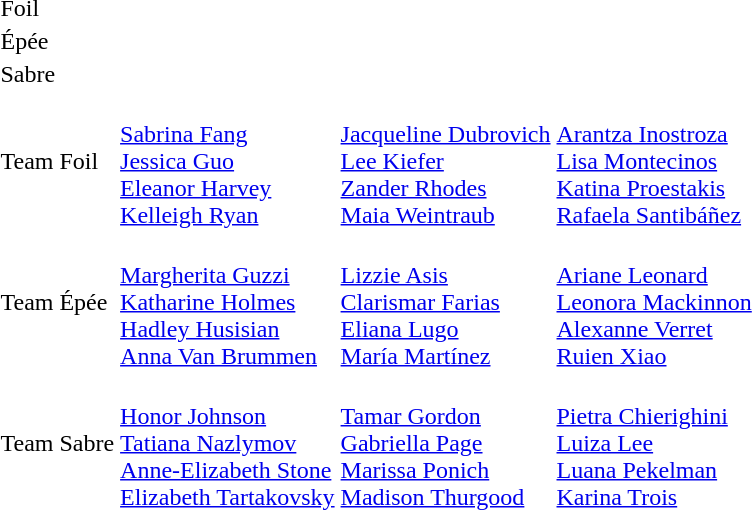<table>
<tr>
<td rowspan=2>Foil</td>
<td rowspan=2></td>
<td rowspan=2></td>
<td></td>
</tr>
<tr>
<td></td>
</tr>
<tr>
<td rowspan=2>Épée</td>
<td rowspan=2></td>
<td rowspan=2></td>
<td></td>
</tr>
<tr>
<td></td>
</tr>
<tr>
<td rowspan=2>Sabre</td>
<td rowspan=2></td>
<td rowspan=2></td>
<td></td>
</tr>
<tr>
<td></td>
</tr>
<tr>
<td>Team Foil</td>
<td><br><a href='#'>Sabrina Fang</a><br><a href='#'>Jessica Guo</a><br><a href='#'>Eleanor Harvey</a><br><a href='#'>Kelleigh Ryan</a></td>
<td><br><a href='#'>Jacqueline Dubrovich</a><br><a href='#'>Lee Kiefer</a><br><a href='#'>Zander Rhodes</a><br><a href='#'>Maia Weintraub</a></td>
<td><br><a href='#'>Arantza Inostroza</a><br><a href='#'>Lisa Montecinos</a><br><a href='#'>Katina Proestakis</a><br><a href='#'>Rafaela Santibáñez</a></td>
</tr>
<tr>
<td>Team Épée</td>
<td><br><a href='#'>Margherita Guzzi</a><br><a href='#'>Katharine Holmes</a><br><a href='#'>Hadley Husisian</a><br><a href='#'>Anna Van Brummen</a></td>
<td><br><a href='#'>Lizzie Asis</a><br><a href='#'>Clarismar Farias</a><br><a href='#'>Eliana Lugo</a><br><a href='#'>María Martínez</a></td>
<td><br><a href='#'>Ariane Leonard</a><br><a href='#'>Leonora Mackinnon</a><br><a href='#'>Alexanne Verret</a><br><a href='#'>Ruien Xiao</a></td>
</tr>
<tr>
<td>Team Sabre</td>
<td><br><a href='#'>Honor Johnson</a><br><a href='#'>Tatiana Nazlymov</a><br><a href='#'>Anne-Elizabeth Stone</a><br><a href='#'>Elizabeth Tartakovsky</a></td>
<td><br><a href='#'>Tamar Gordon</a><br><a href='#'>Gabriella Page</a><br><a href='#'>Marissa Ponich</a><br><a href='#'>Madison Thurgood</a></td>
<td><br><a href='#'>Pietra Chierighini</a><br><a href='#'>Luiza Lee</a><br><a href='#'>Luana Pekelman</a><br><a href='#'>Karina Trois</a></td>
</tr>
</table>
